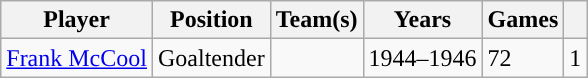<table class="wikitable">
<tr>
<th>Player</th>
<th>Position</th>
<th>Team(s)</th>
<th>Years</th>
<th>Games</th>
<th><a href='#'></a></th>
</tr>
<tr>
<td><a href='#'>Frank McCool</a></td>
<td>Goaltender</td>
<td><span><strong></strong></span></td>
<td>1944–1946</td>
<td>72</td>
<td>1</td>
</tr>
</table>
